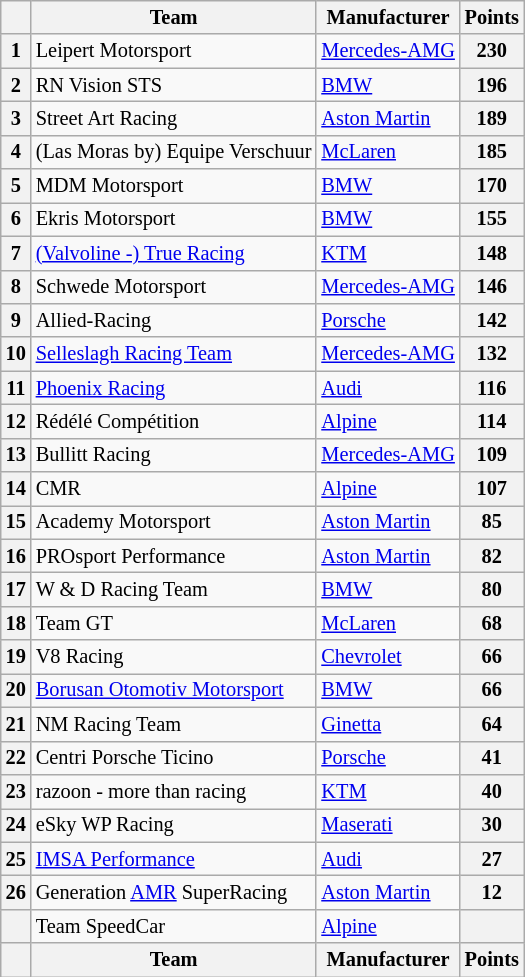<table class="wikitable" style="font-size: 85%;">
<tr>
<th></th>
<th>Team</th>
<th>Manufacturer</th>
<th>Points</th>
</tr>
<tr>
<th>1</th>
<td> Leipert Motorsport</td>
<td><a href='#'>Mercedes-AMG</a></td>
<th>230</th>
</tr>
<tr>
<th>2</th>
<td> RN Vision STS</td>
<td><a href='#'>BMW</a></td>
<th>196</th>
</tr>
<tr>
<th>3</th>
<td> Street Art Racing</td>
<td><a href='#'>Aston Martin</a></td>
<th>189</th>
</tr>
<tr>
<th>4</th>
<td> (Las Moras by) Equipe Verschuur</td>
<td><a href='#'>McLaren</a></td>
<th>185</th>
</tr>
<tr>
<th>5</th>
<td> MDM Motorsport</td>
<td><a href='#'>BMW</a></td>
<th>170</th>
</tr>
<tr>
<th>6</th>
<td> Ekris Motorsport</td>
<td><a href='#'>BMW</a></td>
<th>155</th>
</tr>
<tr>
<th>7</th>
<td> <a href='#'>(Valvoline -) True Racing</a></td>
<td><a href='#'>KTM</a></td>
<th>148</th>
</tr>
<tr>
<th>8</th>
<td> Schwede Motorsport</td>
<td><a href='#'>Mercedes-AMG</a></td>
<th>146</th>
</tr>
<tr>
<th>9</th>
<td> Allied-Racing</td>
<td><a href='#'>Porsche</a></td>
<th>142</th>
</tr>
<tr>
<th>10</th>
<td> <a href='#'>Selleslagh Racing Team</a></td>
<td><a href='#'>Mercedes-AMG</a></td>
<th>132</th>
</tr>
<tr>
<th>11</th>
<td> <a href='#'>Phoenix Racing</a></td>
<td><a href='#'>Audi</a></td>
<th>116</th>
</tr>
<tr>
<th>12</th>
<td> Rédélé Compétition</td>
<td><a href='#'>Alpine</a></td>
<th>114</th>
</tr>
<tr>
<th>13</th>
<td> Bullitt Racing</td>
<td><a href='#'>Mercedes-AMG</a></td>
<th>109</th>
</tr>
<tr>
<th>14</th>
<td> CMR</td>
<td><a href='#'>Alpine</a></td>
<th>107</th>
</tr>
<tr>
<th>15</th>
<td> Academy Motorsport</td>
<td><a href='#'>Aston Martin</a></td>
<th>85</th>
</tr>
<tr>
<th>16</th>
<td> PROsport Performance</td>
<td><a href='#'>Aston Martin</a></td>
<th>82</th>
</tr>
<tr>
<th>17</th>
<td> W & D Racing Team</td>
<td><a href='#'>BMW</a></td>
<th>80</th>
</tr>
<tr>
<th>18</th>
<td> Team GT</td>
<td><a href='#'>McLaren</a></td>
<th>68</th>
</tr>
<tr>
<th>19</th>
<td> V8 Racing</td>
<td><a href='#'>Chevrolet</a></td>
<th>66</th>
</tr>
<tr>
<th>20</th>
<td> <a href='#'>Borusan Otomotiv Motorsport</a></td>
<td><a href='#'>BMW</a></td>
<th>66</th>
</tr>
<tr>
<th>21</th>
<td> NM Racing Team</td>
<td><a href='#'>Ginetta</a></td>
<th>64</th>
</tr>
<tr>
<th>22</th>
<td> Centri Porsche Ticino</td>
<td><a href='#'>Porsche</a></td>
<th>41</th>
</tr>
<tr>
<th>23</th>
<td> razoon - more than racing</td>
<td><a href='#'>KTM</a></td>
<th>40</th>
</tr>
<tr>
<th>24</th>
<td> eSky WP Racing</td>
<td><a href='#'>Maserati</a></td>
<th>30</th>
</tr>
<tr>
<th>25</th>
<td> <a href='#'>IMSA Performance</a></td>
<td><a href='#'>Audi</a></td>
<th>27</th>
</tr>
<tr>
<th>26</th>
<td> Generation <a href='#'>AMR</a> SuperRacing</td>
<td><a href='#'>Aston Martin</a></td>
<th>12</th>
</tr>
<tr>
<th></th>
<td align=left> Team SpeedCar</td>
<td align=left><a href='#'>Alpine</a></td>
<th></th>
</tr>
<tr valign="top">
<th valign=middle></th>
<th valign=middle>Team</th>
<th valign=middle>Manufacturer</th>
<th valign=middle>Points</th>
</tr>
</table>
